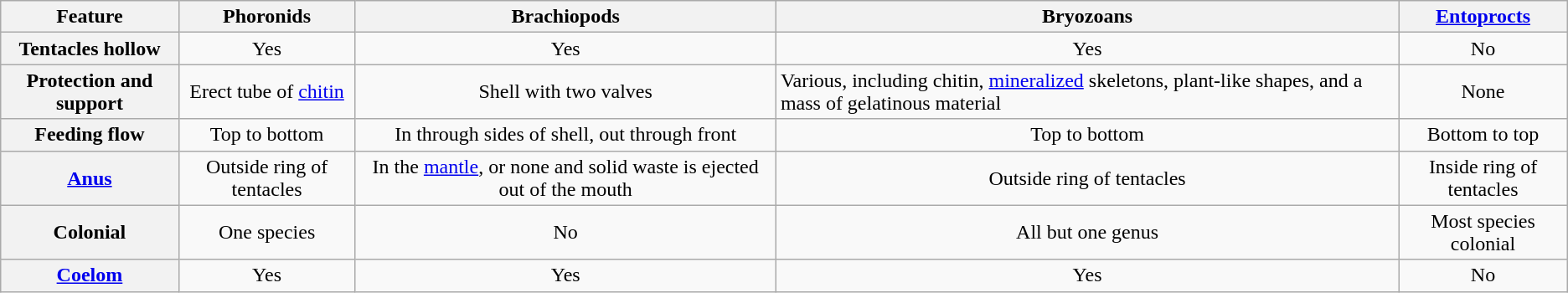<table class="wikitable">
<tr align="center">
<th>Feature</th>
<th>Phoronids</th>
<th>Brachiopods</th>
<th>Bryozoans</th>
<th><a href='#'>Entoprocts</a></th>
</tr>
<tr>
<th align="left">Tentacles hollow</th>
<td align="center">Yes</td>
<td align="center">Yes</td>
<td align="center">Yes</td>
<td align="center">No</td>
</tr>
<tr>
<th align="left">Protection and support</th>
<td align="center">Erect tube of <a href='#'>chitin</a></td>
<td align="center">Shell with two valves</td>
<td>Various, including chitin, <a href='#'>mineralized</a> skeletons, plant-like shapes, and a mass of gelatinous material</td>
<td align="center">None</td>
</tr>
<tr>
<th align="left">Feeding flow</th>
<td align="center">Top to bottom</td>
<td align="center">In through sides of shell, out through front</td>
<td align="center">Top to bottom</td>
<td align="center">Bottom to top</td>
</tr>
<tr>
<th align="left"><a href='#'>Anus</a></th>
<td align="center">Outside ring of tentacles</td>
<td align="center">In the <a href='#'>mantle</a>, or none and solid waste is ejected out of the mouth</td>
<td align="center">Outside ring of tentacles</td>
<td align="center">Inside ring of tentacles</td>
</tr>
<tr>
<th align="left">Colonial</th>
<td align="center">One species</td>
<td align="center">No</td>
<td align="center">All but one genus</td>
<td align="center">Most species colonial</td>
</tr>
<tr>
<th align="left"><a href='#'>Coelom</a></th>
<td align="center">Yes</td>
<td align="center">Yes</td>
<td align="center">Yes</td>
<td align="center">No</td>
</tr>
</table>
